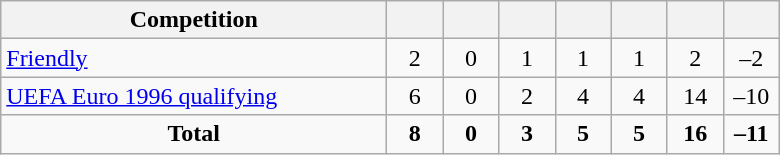<table class="wikitable" style="text-align: center;">
<tr>
<th width=250>Competition</th>
<th width=30></th>
<th width=30></th>
<th width=30></th>
<th width=30></th>
<th width=30></th>
<th width=30></th>
<th width=30></th>
</tr>
<tr>
<td align=left><a href='#'>Friendly</a></td>
<td>2</td>
<td>0</td>
<td>1</td>
<td>1</td>
<td>1</td>
<td>2</td>
<td>–2</td>
</tr>
<tr>
<td align=left><a href='#'>UEFA Euro 1996 qualifying</a></td>
<td>6</td>
<td>0</td>
<td>2</td>
<td>4</td>
<td>4</td>
<td>14</td>
<td>–10</td>
</tr>
<tr>
<td><strong>Total</strong></td>
<td><strong>8</strong></td>
<td><strong>0</strong></td>
<td><strong>3</strong></td>
<td><strong>5</strong></td>
<td><strong>5</strong></td>
<td><strong>16</strong></td>
<td><strong>–11</strong></td>
</tr>
</table>
